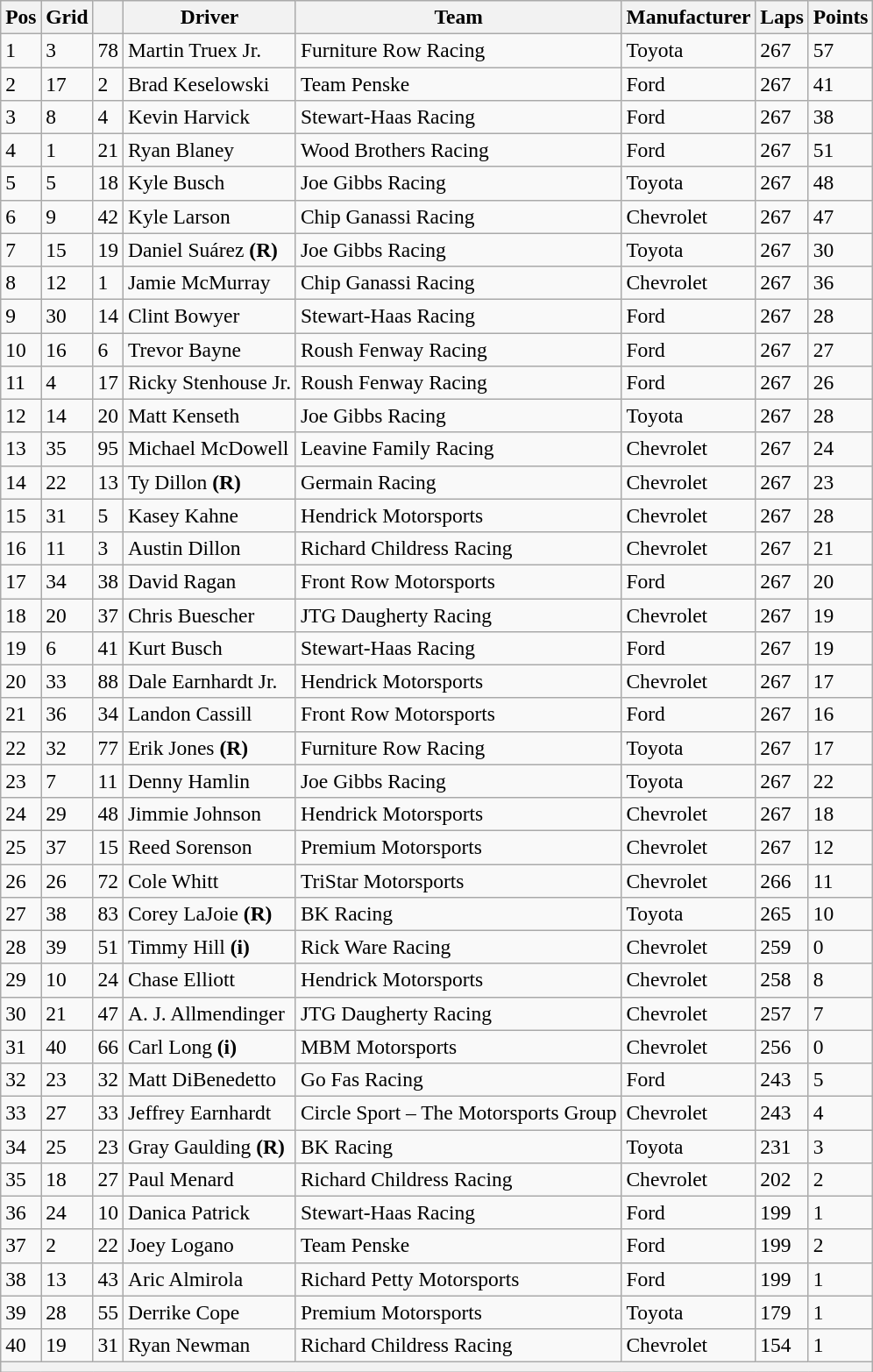<table class="wikitable" style="font-size:98%">
<tr>
<th>Pos</th>
<th>Grid</th>
<th></th>
<th>Driver</th>
<th>Team</th>
<th>Manufacturer</th>
<th>Laps</th>
<th>Points</th>
</tr>
<tr>
<td>1</td>
<td>3</td>
<td>78</td>
<td>Martin Truex Jr.</td>
<td>Furniture Row Racing</td>
<td>Toyota</td>
<td>267</td>
<td>57</td>
</tr>
<tr>
<td>2</td>
<td>17</td>
<td>2</td>
<td>Brad Keselowski</td>
<td>Team Penske</td>
<td>Ford</td>
<td>267</td>
<td>41</td>
</tr>
<tr>
<td>3</td>
<td>8</td>
<td>4</td>
<td>Kevin Harvick</td>
<td>Stewart-Haas Racing</td>
<td>Ford</td>
<td>267</td>
<td>38</td>
</tr>
<tr>
<td>4</td>
<td>1</td>
<td>21</td>
<td>Ryan Blaney</td>
<td>Wood Brothers Racing</td>
<td>Ford</td>
<td>267</td>
<td>51</td>
</tr>
<tr>
<td>5</td>
<td>5</td>
<td>18</td>
<td>Kyle Busch</td>
<td>Joe Gibbs Racing</td>
<td>Toyota</td>
<td>267</td>
<td>48</td>
</tr>
<tr>
<td>6</td>
<td>9</td>
<td>42</td>
<td>Kyle Larson</td>
<td>Chip Ganassi Racing</td>
<td>Chevrolet</td>
<td>267</td>
<td>47</td>
</tr>
<tr>
<td>7</td>
<td>15</td>
<td>19</td>
<td>Daniel Suárez <strong>(R)</strong></td>
<td>Joe Gibbs Racing</td>
<td>Toyota</td>
<td>267</td>
<td>30</td>
</tr>
<tr>
<td>8</td>
<td>12</td>
<td>1</td>
<td>Jamie McMurray</td>
<td>Chip Ganassi Racing</td>
<td>Chevrolet</td>
<td>267</td>
<td>36</td>
</tr>
<tr>
<td>9</td>
<td>30</td>
<td>14</td>
<td>Clint Bowyer</td>
<td>Stewart-Haas Racing</td>
<td>Ford</td>
<td>267</td>
<td>28</td>
</tr>
<tr>
<td>10</td>
<td>16</td>
<td>6</td>
<td>Trevor Bayne</td>
<td>Roush Fenway Racing</td>
<td>Ford</td>
<td>267</td>
<td>27</td>
</tr>
<tr>
<td>11</td>
<td>4</td>
<td>17</td>
<td>Ricky Stenhouse Jr.</td>
<td>Roush Fenway Racing</td>
<td>Ford</td>
<td>267</td>
<td>26</td>
</tr>
<tr>
<td>12</td>
<td>14</td>
<td>20</td>
<td>Matt Kenseth</td>
<td>Joe Gibbs Racing</td>
<td>Toyota</td>
<td>267</td>
<td>28</td>
</tr>
<tr>
<td>13</td>
<td>35</td>
<td>95</td>
<td>Michael McDowell</td>
<td>Leavine Family Racing</td>
<td>Chevrolet</td>
<td>267</td>
<td>24</td>
</tr>
<tr>
<td>14</td>
<td>22</td>
<td>13</td>
<td>Ty Dillon <strong>(R)</strong></td>
<td>Germain Racing</td>
<td>Chevrolet</td>
<td>267</td>
<td>23</td>
</tr>
<tr>
<td>15</td>
<td>31</td>
<td>5</td>
<td>Kasey Kahne</td>
<td>Hendrick Motorsports</td>
<td>Chevrolet</td>
<td>267</td>
<td>28</td>
</tr>
<tr>
<td>16</td>
<td>11</td>
<td>3</td>
<td>Austin Dillon</td>
<td>Richard Childress Racing</td>
<td>Chevrolet</td>
<td>267</td>
<td>21</td>
</tr>
<tr>
<td>17</td>
<td>34</td>
<td>38</td>
<td>David Ragan</td>
<td>Front Row Motorsports</td>
<td>Ford</td>
<td>267</td>
<td>20</td>
</tr>
<tr>
<td>18</td>
<td>20</td>
<td>37</td>
<td>Chris Buescher</td>
<td>JTG Daugherty Racing</td>
<td>Chevrolet</td>
<td>267</td>
<td>19</td>
</tr>
<tr>
<td>19</td>
<td>6</td>
<td>41</td>
<td>Kurt Busch</td>
<td>Stewart-Haas Racing</td>
<td>Ford</td>
<td>267</td>
<td>19</td>
</tr>
<tr>
<td>20</td>
<td>33</td>
<td>88</td>
<td>Dale Earnhardt Jr.</td>
<td>Hendrick Motorsports</td>
<td>Chevrolet</td>
<td>267</td>
<td>17</td>
</tr>
<tr>
<td>21</td>
<td>36</td>
<td>34</td>
<td>Landon Cassill</td>
<td>Front Row Motorsports</td>
<td>Ford</td>
<td>267</td>
<td>16</td>
</tr>
<tr>
<td>22</td>
<td>32</td>
<td>77</td>
<td>Erik Jones <strong>(R)</strong></td>
<td>Furniture Row Racing</td>
<td>Toyota</td>
<td>267</td>
<td>17</td>
</tr>
<tr>
<td>23</td>
<td>7</td>
<td>11</td>
<td>Denny Hamlin</td>
<td>Joe Gibbs Racing</td>
<td>Toyota</td>
<td>267</td>
<td>22</td>
</tr>
<tr>
<td>24</td>
<td>29</td>
<td>48</td>
<td>Jimmie Johnson</td>
<td>Hendrick Motorsports</td>
<td>Chevrolet</td>
<td>267</td>
<td>18</td>
</tr>
<tr>
<td>25</td>
<td>37</td>
<td>15</td>
<td>Reed Sorenson</td>
<td>Premium Motorsports</td>
<td>Chevrolet</td>
<td>267</td>
<td>12</td>
</tr>
<tr>
<td>26</td>
<td>26</td>
<td>72</td>
<td>Cole Whitt</td>
<td>TriStar Motorsports</td>
<td>Chevrolet</td>
<td>266</td>
<td>11</td>
</tr>
<tr>
<td>27</td>
<td>38</td>
<td>83</td>
<td>Corey LaJoie <strong>(R)</strong></td>
<td>BK Racing</td>
<td>Toyota</td>
<td>265</td>
<td>10</td>
</tr>
<tr>
<td>28</td>
<td>39</td>
<td>51</td>
<td>Timmy Hill <strong>(i)</strong></td>
<td>Rick Ware Racing</td>
<td>Chevrolet</td>
<td>259</td>
<td>0</td>
</tr>
<tr>
<td>29</td>
<td>10</td>
<td>24</td>
<td>Chase Elliott</td>
<td>Hendrick Motorsports</td>
<td>Chevrolet</td>
<td>258</td>
<td>8</td>
</tr>
<tr>
<td>30</td>
<td>21</td>
<td>47</td>
<td>A. J. Allmendinger</td>
<td>JTG Daugherty Racing</td>
<td>Chevrolet</td>
<td>257</td>
<td>7</td>
</tr>
<tr>
<td>31</td>
<td>40</td>
<td>66</td>
<td>Carl Long <strong>(i)</strong></td>
<td>MBM Motorsports</td>
<td>Chevrolet</td>
<td>256</td>
<td>0</td>
</tr>
<tr>
<td>32</td>
<td>23</td>
<td>32</td>
<td>Matt DiBenedetto</td>
<td>Go Fas Racing</td>
<td>Ford</td>
<td>243</td>
<td>5</td>
</tr>
<tr>
<td>33</td>
<td>27</td>
<td>33</td>
<td>Jeffrey Earnhardt</td>
<td>Circle Sport – The Motorsports Group</td>
<td>Chevrolet</td>
<td>243</td>
<td>4</td>
</tr>
<tr>
<td>34</td>
<td>25</td>
<td>23</td>
<td>Gray Gaulding <strong>(R)</strong></td>
<td>BK Racing</td>
<td>Toyota</td>
<td>231</td>
<td>3</td>
</tr>
<tr>
<td>35</td>
<td>18</td>
<td>27</td>
<td>Paul Menard</td>
<td>Richard Childress Racing</td>
<td>Chevrolet</td>
<td>202</td>
<td>2</td>
</tr>
<tr>
<td>36</td>
<td>24</td>
<td>10</td>
<td>Danica Patrick</td>
<td>Stewart-Haas Racing</td>
<td>Ford</td>
<td>199</td>
<td>1</td>
</tr>
<tr>
<td>37</td>
<td>2</td>
<td>22</td>
<td>Joey Logano</td>
<td>Team Penske</td>
<td>Ford</td>
<td>199</td>
<td>2</td>
</tr>
<tr>
<td>38</td>
<td>13</td>
<td>43</td>
<td>Aric Almirola</td>
<td>Richard Petty Motorsports</td>
<td>Ford</td>
<td>199</td>
<td>1</td>
</tr>
<tr>
<td>39</td>
<td>28</td>
<td>55</td>
<td>Derrike Cope</td>
<td>Premium Motorsports</td>
<td>Toyota</td>
<td>179</td>
<td>1</td>
</tr>
<tr>
<td>40</td>
<td>19</td>
<td>31</td>
<td>Ryan Newman</td>
<td>Richard Childress Racing</td>
<td>Chevrolet</td>
<td>154</td>
<td>1</td>
</tr>
<tr>
<th colspan="8"></th>
</tr>
</table>
